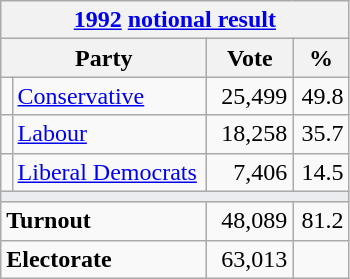<table class="wikitable">
<tr>
<th colspan="4"><a href='#'>1992</a> <a href='#'>notional result</a></th>
</tr>
<tr>
<th bgcolor="#DDDDFF" width="130px" colspan="2">Party</th>
<th bgcolor="#DDDDFF" width="50px">Vote</th>
<th bgcolor="#DDDDFF" width="30px">%</th>
</tr>
<tr>
<td></td>
<td><a href='#'>Conservative</a></td>
<td align=right>25,499</td>
<td align=right>49.8</td>
</tr>
<tr>
<td></td>
<td><a href='#'>Labour</a></td>
<td align=right>18,258</td>
<td align=right>35.7</td>
</tr>
<tr>
<td></td>
<td><a href='#'>Liberal Democrats</a></td>
<td align=right>7,406</td>
<td align=right>14.5</td>
</tr>
<tr>
<td colspan="4" bgcolor="#EAECF0"></td>
</tr>
<tr>
<td colspan="2"><strong>Turnout</strong></td>
<td align=right>48,089</td>
<td align=right>81.2</td>
</tr>
<tr>
<td colspan="2"><strong>Electorate</strong></td>
<td align=right>63,013</td>
</tr>
</table>
